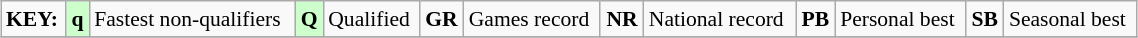<table class="wikitable" style="margin:0.5em auto; font-size:90%;position:relative;" width=60%>
<tr>
<td><strong>KEY:</strong></td>
<td bgcolor=ccffcc align=center><strong>q</strong></td>
<td>Fastest non-qualifiers</td>
<td bgcolor=ccffcc align=center><strong>Q</strong></td>
<td>Qualified</td>
<td align=center><strong>GR</strong></td>
<td>Games record</td>
<td align=center><strong>NR</strong></td>
<td>National record</td>
<td align=center><strong>PB</strong></td>
<td>Personal best</td>
<td align=center><strong>SB</strong></td>
<td>Seasonal best</td>
</tr>
<tr>
</tr>
</table>
